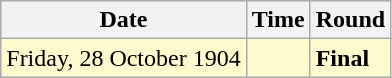<table class="wikitable">
<tr>
<th>Date</th>
<th>Time</th>
<th>Round</th>
</tr>
<tr style=background:lemonchiffon>
<td>Friday, 28 October 1904</td>
<td></td>
<td><strong>Final</strong></td>
</tr>
</table>
